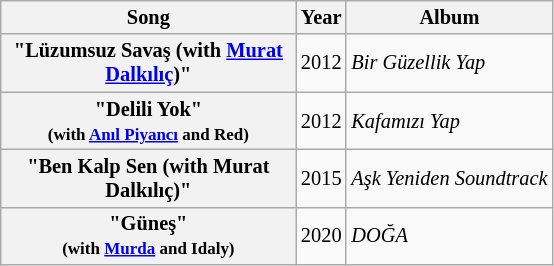<table class="wikitable plainrowheaders" style="font-size: 85%;">
<tr>
<th scope="col" style="width:14em;">Song</th>
<th scope="col">Year</th>
<th scope="col">Album</th>
</tr>
<tr>
<th scope="row">"Lüzumsuz Savaş (with <a href='#'>Murat Dalkılıç</a>)"</th>
<td>2012</td>
<td><em>Bir Güzellik Yap</em></td>
</tr>
<tr>
<th scope="row">"Delili Yok"<br><small>(with <a href='#'>Anıl Piyancı</a> and Red)</small></th>
<td>2012</td>
<td><em>Kafamızı Yap</em></td>
</tr>
<tr>
<th scope="row">"Ben Kalp Sen (with Murat Dalkılıç)"</th>
<td>2015</td>
<td><em>Aşk Yeniden Soundtrack</em></td>
</tr>
<tr>
<th scope="row">"Güneş"<br><small>(with <a href='#'>Murda</a> and Idaly)</small></th>
<td>2020</td>
<td><em>DOĞA</em></td>
</tr>
</table>
